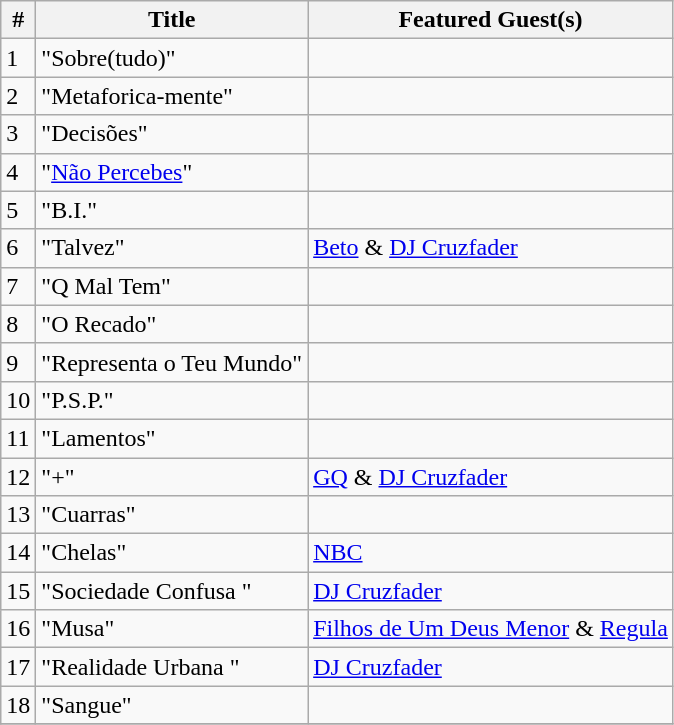<table class="wikitable">
<tr>
<th align="center">#</th>
<th align="center">Title</th>
<th align="center">Featured Guest(s)</th>
</tr>
<tr>
<td>1</td>
<td>"Sobre(tudo)"</td>
<td></td>
</tr>
<tr>
<td>2</td>
<td>"Metaforica-mente"</td>
<td></td>
</tr>
<tr>
<td>3</td>
<td>"Decisões"</td>
<td></td>
</tr>
<tr>
<td>4</td>
<td>"<a href='#'>Não Percebes</a>"</td>
<td></td>
</tr>
<tr>
<td>5</td>
<td>"B.I."</td>
<td></td>
</tr>
<tr>
<td>6</td>
<td>"Talvez"</td>
<td><a href='#'>Beto</a> & <a href='#'>DJ Cruzfader</a></td>
</tr>
<tr>
<td>7</td>
<td>"Q Mal Tem"</td>
<td></td>
</tr>
<tr>
<td>8</td>
<td>"O Recado"</td>
<td></td>
</tr>
<tr>
<td>9</td>
<td>"Representa o Teu Mundo"</td>
<td></td>
</tr>
<tr>
<td>10</td>
<td>"P.S.P."</td>
<td></td>
</tr>
<tr>
<td>11</td>
<td>"Lamentos"</td>
<td></td>
</tr>
<tr>
<td>12</td>
<td>"+"</td>
<td><a href='#'>GQ</a> & <a href='#'>DJ Cruzfader</a></td>
</tr>
<tr>
<td>13</td>
<td>"Cuarras"</td>
<td></td>
</tr>
<tr>
<td>14</td>
<td>"Chelas"</td>
<td><a href='#'>NBC</a></td>
</tr>
<tr>
<td>15</td>
<td>"Sociedade Confusa "</td>
<td><a href='#'>DJ Cruzfader</a></td>
</tr>
<tr>
<td>16</td>
<td>"Musa"</td>
<td><a href='#'>Filhos de Um Deus Menor</a> & <a href='#'>Regula</a></td>
</tr>
<tr>
<td>17</td>
<td>"Realidade Urbana "</td>
<td><a href='#'>DJ Cruzfader</a></td>
</tr>
<tr>
<td>18</td>
<td>"Sangue"</td>
<td></td>
</tr>
<tr>
</tr>
</table>
